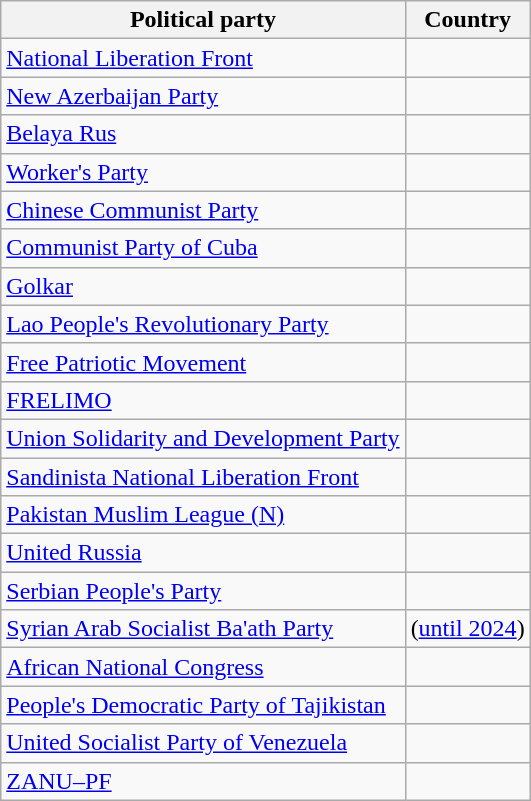<table class="wikitable">
<tr>
<th>Political party</th>
<th>Country</th>
</tr>
<tr>
<td><a href='#'>National Liberation Front</a></td>
<td></td>
</tr>
<tr>
<td><a href='#'>New Azerbaijan Party</a></td>
<td></td>
</tr>
<tr>
<td><a href='#'>Belaya Rus</a></td>
<td></td>
</tr>
<tr>
<td><a href='#'>Worker's Party</a></td>
<td></td>
</tr>
<tr>
<td><a href='#'>Chinese Communist Party</a></td>
<td></td>
</tr>
<tr>
<td><a href='#'>Communist Party of Cuba</a></td>
<td></td>
</tr>
<tr>
<td><a href='#'>Golkar</a></td>
<td></td>
</tr>
<tr>
<td><a href='#'>Lao People's Revolutionary Party</a></td>
<td></td>
</tr>
<tr>
<td><a href='#'>Free Patriotic Movement</a></td>
<td></td>
</tr>
<tr>
<td><a href='#'>FRELIMO</a></td>
<td></td>
</tr>
<tr>
<td><a href='#'>Union Solidarity and Development Party</a></td>
<td></td>
</tr>
<tr>
<td><a href='#'>Sandinista National Liberation Front</a></td>
<td></td>
</tr>
<tr>
<td><a href='#'>Pakistan Muslim League (N)</a></td>
<td></td>
</tr>
<tr>
<td><a href='#'>United Russia</a></td>
<td></td>
</tr>
<tr>
<td><a href='#'>Serbian People's Party</a></td>
<td></td>
</tr>
<tr>
<td><a href='#'>Syrian Arab Socialist Ba'ath Party</a></td>
<td> (<a href='#'>until 2024</a>)</td>
</tr>
<tr>
<td><a href='#'>African National Congress</a></td>
<td></td>
</tr>
<tr>
<td><a href='#'>People's Democratic Party of Tajikistan</a></td>
<td></td>
</tr>
<tr>
<td><a href='#'>United Socialist Party of Venezuela</a></td>
<td></td>
</tr>
<tr>
<td><a href='#'>ZANU–PF</a></td>
<td></td>
</tr>
</table>
